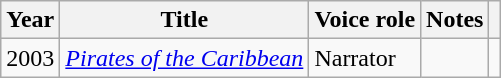<table class="wikitable plainrowheaders">
<tr>
<th scope="col">Year</th>
<th scope="col">Title</th>
<th scope="col">Voice role</th>
<th scope="col" class="unsortable">Notes</th>
<th scope="col" class="unsortable"></th>
</tr>
<tr>
<td>2003</td>
<td><em><a href='#'>Pirates of the Caribbean</a></em></td>
<td>Narrator</td>
<td></td>
<td></td>
</tr>
</table>
